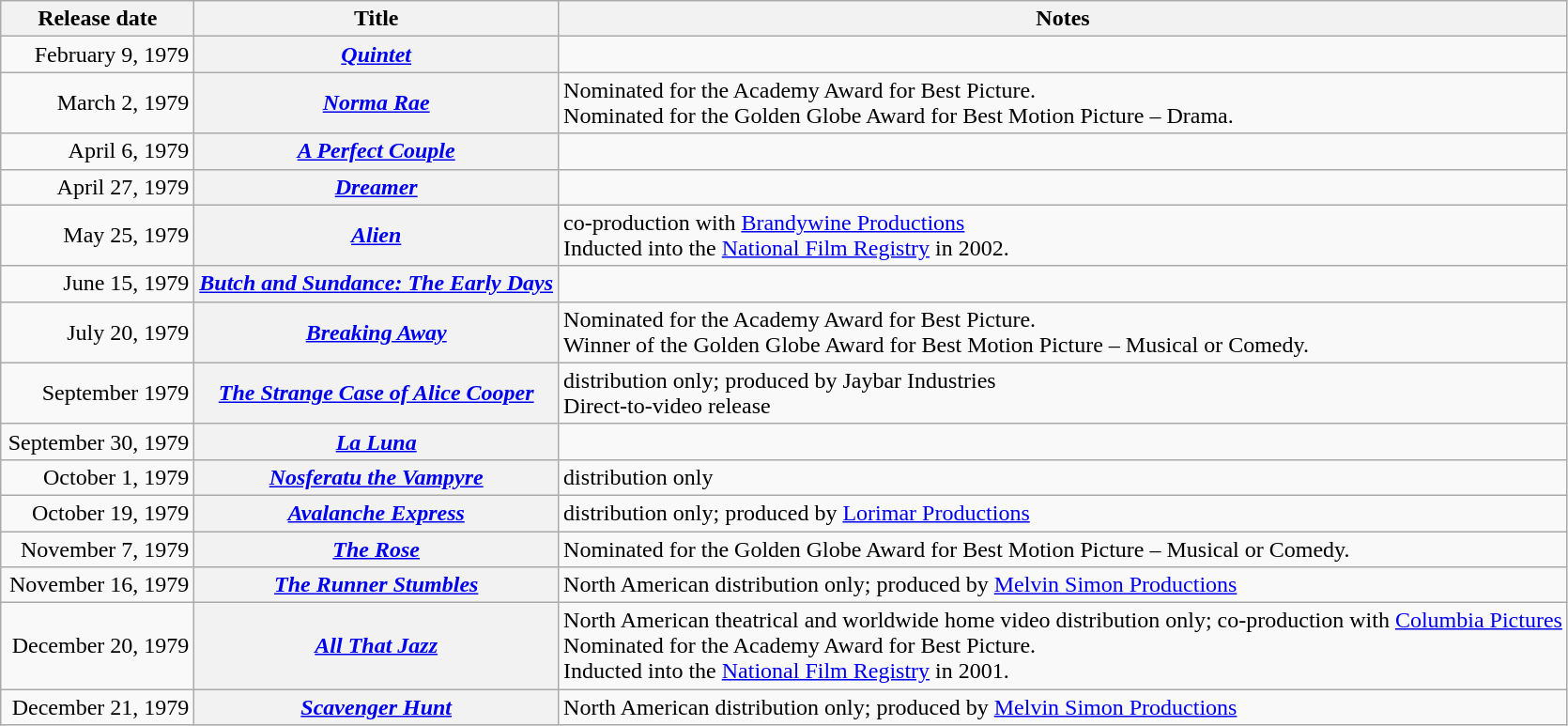<table class="wikitable plainrowheaders sortable">
<tr>
<th scope="col" style="width:130px;">Release date</th>
<th scope="col">Title</th>
<th scope="col" class="unsortable">Notes</th>
</tr>
<tr>
<td style="text-align:right;">February 9, 1979</td>
<th scope="row"><em><a href='#'>Quintet</a></em></th>
<td></td>
</tr>
<tr>
<td style="text-align:right;">March 2, 1979</td>
<th scope="row"><em><a href='#'>Norma Rae</a></em></th>
<td>Nominated for the Academy Award for Best Picture.<br>Nominated for the Golden Globe Award for Best Motion Picture – Drama.</td>
</tr>
<tr>
<td style="text-align:right;">April 6, 1979</td>
<th scope="row"><em><a href='#'>A Perfect Couple</a></em></th>
<td></td>
</tr>
<tr>
<td style="text-align:right;">April 27, 1979</td>
<th scope="row"><em><a href='#'>Dreamer</a></em></th>
<td></td>
</tr>
<tr>
<td style="text-align:right;">May 25, 1979</td>
<th scope="row"><em><a href='#'>Alien</a></em></th>
<td>co-production with <a href='#'>Brandywine Productions</a><br>Inducted into the <a href='#'>National Film Registry</a> in 2002.</td>
</tr>
<tr>
<td style="text-align:right;">June 15, 1979</td>
<th scope="row"><em><a href='#'>Butch and Sundance: The Early Days</a></em></th>
<td></td>
</tr>
<tr>
<td style="text-align:right;">July 20, 1979</td>
<th scope="row"><em><a href='#'>Breaking Away</a></em></th>
<td>Nominated for the Academy Award for Best Picture.<br>Winner of the Golden Globe Award for Best Motion Picture – Musical or Comedy.</td>
</tr>
<tr>
<td style="text-align:right;">September 1979</td>
<th scope="row"><em><a href='#'>The Strange Case of Alice Cooper</a></em></th>
<td>distribution only; produced by Jaybar Industries<br>Direct-to-video release</td>
</tr>
<tr>
<td style="text-align:right;">September 30, 1979</td>
<th scope="row"><em><a href='#'>La Luna</a></em></th>
<td></td>
</tr>
<tr>
<td style="text-align:right;">October 1, 1979</td>
<th scope="row"><em><a href='#'>Nosferatu the Vampyre</a></em></th>
<td>distribution only</td>
</tr>
<tr>
<td style="text-align:right;">October 19, 1979</td>
<th scope="row"><em><a href='#'>Avalanche Express</a></em></th>
<td>distribution only; produced by <a href='#'>Lorimar Productions</a></td>
</tr>
<tr>
<td style="text-align:right;">November 7, 1979</td>
<th scope="row"><em><a href='#'>The Rose</a></em></th>
<td>Nominated for the Golden Globe Award for Best Motion Picture – Musical or Comedy.</td>
</tr>
<tr>
<td style="text-align:right;">November 16, 1979</td>
<th scope="row"><em><a href='#'>The Runner Stumbles</a></em></th>
<td>North American distribution only; produced by <a href='#'>Melvin Simon Productions</a></td>
</tr>
<tr>
<td style="text-align:right;">December 20, 1979</td>
<th scope="row"><em><a href='#'>All That Jazz</a></em></th>
<td>North American theatrical and worldwide home video distribution only; co-production with <a href='#'>Columbia Pictures</a><br>Nominated for the Academy Award for Best Picture.<br>Inducted into the <a href='#'>National Film Registry</a> in 2001.</td>
</tr>
<tr>
<td style="text-align:right;">December 21, 1979</td>
<th scope="row"><em><a href='#'>Scavenger Hunt</a></em></th>
<td>North American distribution only; produced by <a href='#'>Melvin Simon Productions</a></td>
</tr>
</table>
